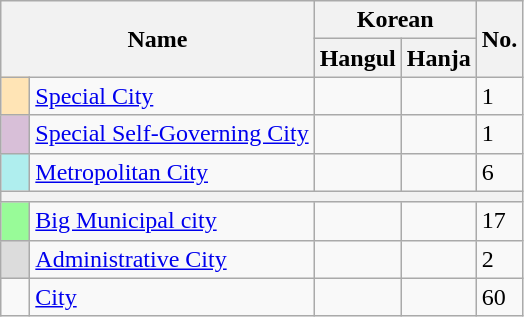<table class=wikitable>
<tr>
<th rowspan=2 colspan=2>Name</th>
<th colspan=2>Korean</th>
<th rowspan=2>No.</th>
</tr>
<tr>
<th>Hangul</th>
<th>Hanja</th>
</tr>
<tr>
<td bgcolor="Moccasin">   </td>
<td><a href='#'>Special City</a></td>
<td></td>
<td></td>
<td>1</td>
</tr>
<tr>
<td bgcolor="Thistle">   </td>
<td><a href='#'>Special Self-Governing City</a></td>
<td></td>
<td></td>
<td>1</td>
</tr>
<tr>
<td bgcolor="PaleTurquoise">   </td>
<td><a href='#'>Metropolitan City</a></td>
<td></td>
<td></td>
<td>6</td>
</tr>
<tr>
<th colspan=5></th>
</tr>
<tr>
<td bgcolor="PaleGreen">   </td>
<td><a href='#'>Big Municipal city</a></td>
<td></td>
<td></td>
<td>17</td>
</tr>
<tr>
<td bgcolor="Gainsboro">   </td>
<td><a href='#'>Administrative City</a></td>
<td></td>
<td></td>
<td>2</td>
</tr>
<tr>
<td>   </td>
<td><a href='#'>City</a></td>
<td></td>
<td></td>
<td>60</td>
</tr>
</table>
